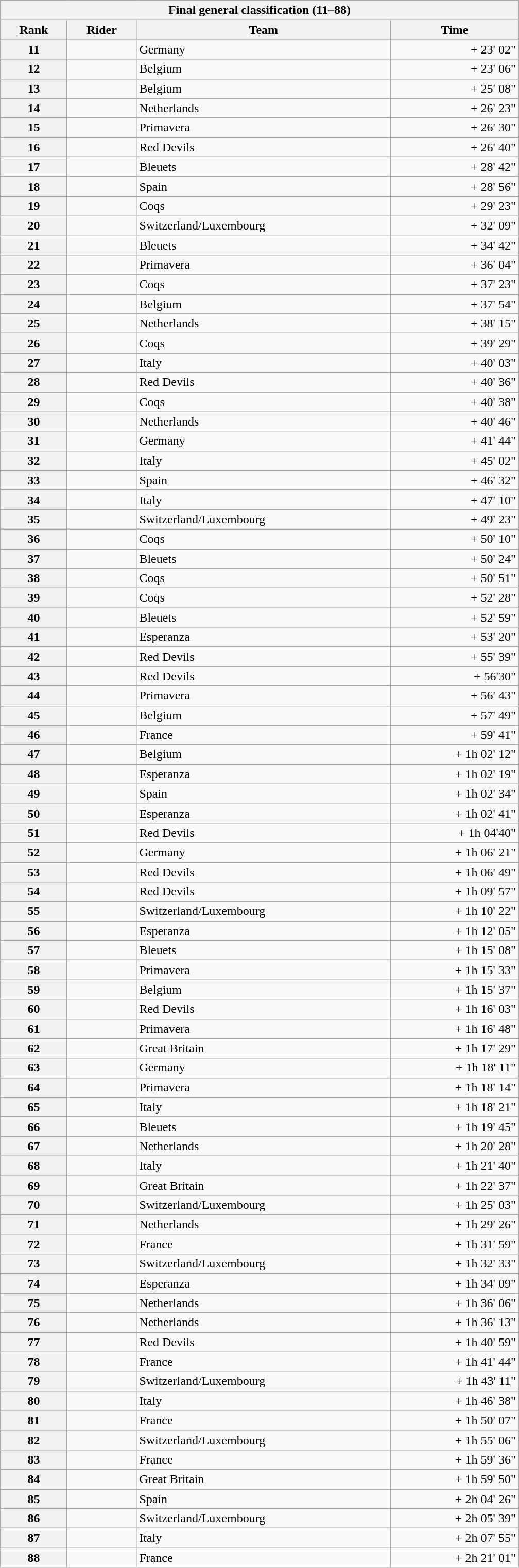<table class="collapsible collapsed wikitable" style="width:42em;margin-top:-1px;">
<tr>
<th scope="col" colspan="4">Final general classification (11–88)</th>
</tr>
<tr>
<th scope="col">Rank</th>
<th scope="col">Rider</th>
<th scope="col">Team</th>
<th scope="col">Time</th>
</tr>
<tr>
<th scope="row">11</th>
<td></td>
<td>Germany</td>
<td style="text-align:right;">+ 23' 02"</td>
</tr>
<tr>
<th scope="row">12</th>
<td></td>
<td>Belgium</td>
<td style="text-align:right;">+ 23' 06"</td>
</tr>
<tr>
<th scope="row">13</th>
<td></td>
<td>Belgium</td>
<td style="text-align:right;">+ 25' 08"</td>
</tr>
<tr>
<th scope="row">14</th>
<td></td>
<td>Netherlands</td>
<td style="text-align:right;">+ 26' 23"</td>
</tr>
<tr>
<th scope="row">15</th>
<td></td>
<td>Primavera</td>
<td style="text-align:right;">+ 26' 30"</td>
</tr>
<tr>
<th scope="row">16</th>
<td></td>
<td>Red Devils</td>
<td style="text-align:right;">+ 26' 40"</td>
</tr>
<tr>
<th scope="row">17</th>
<td></td>
<td>Bleuets</td>
<td style="text-align:right;">+ 28' 42"</td>
</tr>
<tr>
<th scope="row">18</th>
<td></td>
<td>Spain</td>
<td style="text-align:right;">+ 28' 56"</td>
</tr>
<tr>
<th scope="row">19</th>
<td></td>
<td>Coqs</td>
<td style="text-align:right;">+ 29' 23"</td>
</tr>
<tr>
<th scope="row">20</th>
<td></td>
<td>Switzerland/Luxembourg</td>
<td style="text-align:right;">+ 32' 09"</td>
</tr>
<tr>
<th scope="row">21</th>
<td></td>
<td>Bleuets</td>
<td style="text-align:right;">+ 34' 42"</td>
</tr>
<tr>
<th scope="row">22</th>
<td></td>
<td>Primavera</td>
<td style="text-align:right;">+ 36' 04"</td>
</tr>
<tr>
<th scope="row">23</th>
<td></td>
<td>Coqs</td>
<td style="text-align:right;">+ 37' 23"</td>
</tr>
<tr>
<th scope="row">24</th>
<td></td>
<td>Belgium</td>
<td style="text-align:right;">+ 37' 54"</td>
</tr>
<tr>
<th scope="row">25</th>
<td></td>
<td>Netherlands</td>
<td style="text-align:right;">+ 38' 15"</td>
</tr>
<tr>
<th scope="row">26</th>
<td></td>
<td>Coqs</td>
<td style="text-align:right;">+ 39' 29"</td>
</tr>
<tr>
<th scope="row">27</th>
<td></td>
<td>Italy</td>
<td style="text-align:right;">+ 40' 03"</td>
</tr>
<tr>
<th scope="row">28</th>
<td></td>
<td>Red Devils</td>
<td style="text-align:right;">+ 40' 36"</td>
</tr>
<tr>
<th scope="row">29</th>
<td></td>
<td>Coqs</td>
<td style="text-align:right;">+ 40' 38"</td>
</tr>
<tr>
<th scope="row">30</th>
<td></td>
<td>Netherlands</td>
<td style="text-align:right;">+ 40' 46"</td>
</tr>
<tr>
<th scope="row">31</th>
<td></td>
<td>Germany</td>
<td style="text-align:right;">+ 41' 44"</td>
</tr>
<tr>
<th scope="row">32</th>
<td></td>
<td>Italy</td>
<td style="text-align:right;">+ 45' 02"</td>
</tr>
<tr>
<th scope="row">33</th>
<td></td>
<td>Spain</td>
<td style="text-align:right;">+ 46' 32"</td>
</tr>
<tr>
<th scope="row">34</th>
<td></td>
<td>Italy</td>
<td style="text-align:right;">+ 47' 10"</td>
</tr>
<tr>
<th scope="row">35</th>
<td></td>
<td>Switzerland/Luxembourg</td>
<td style="text-align:right;">+ 49' 23"</td>
</tr>
<tr>
<th scope="row">36</th>
<td></td>
<td>Coqs</td>
<td style="text-align:right;">+ 50' 10"</td>
</tr>
<tr>
<th scope="row">37</th>
<td></td>
<td>Bleuets</td>
<td style="text-align:right;">+ 50' 24"</td>
</tr>
<tr>
<th scope="row">38</th>
<td></td>
<td>Coqs</td>
<td style="text-align:right;">+ 50' 51"</td>
</tr>
<tr>
<th scope="row">39</th>
<td></td>
<td>Coqs</td>
<td style="text-align:right;">+ 52' 28"</td>
</tr>
<tr>
<th scope="row">40</th>
<td></td>
<td>Bleuets</td>
<td style="text-align:right;">+ 52' 59"</td>
</tr>
<tr>
<th scope="row">41</th>
<td></td>
<td>Esperanza</td>
<td style="text-align:right;">+ 53' 20"</td>
</tr>
<tr>
<th scope="row">42</th>
<td></td>
<td>Red Devils</td>
<td style="text-align:right;">+ 55' 39"</td>
</tr>
<tr>
<th scope="row">43</th>
<td></td>
<td>Red Devils</td>
<td style="text-align:right;">+ 56'30"</td>
</tr>
<tr>
<th scope="row">44</th>
<td></td>
<td>Primavera</td>
<td style="text-align:right;">+ 56' 43"</td>
</tr>
<tr>
<th scope="row">45</th>
<td></td>
<td>Belgium</td>
<td style="text-align:right;">+ 57' 49"</td>
</tr>
<tr>
<th scope="row">46</th>
<td></td>
<td>France</td>
<td style="text-align:right;">+ 59' 41"</td>
</tr>
<tr>
<th scope="row">47</th>
<td></td>
<td>Belgium</td>
<td style="text-align:right;">+ 1h 02' 12"</td>
</tr>
<tr>
<th scope="row">48</th>
<td></td>
<td>Esperanza</td>
<td style="text-align:right;">+ 1h 02' 19"</td>
</tr>
<tr>
<th scope="row">49</th>
<td></td>
<td>Spain</td>
<td style="text-align:right;">+ 1h 02' 34"</td>
</tr>
<tr>
<th scope="row">50</th>
<td></td>
<td>Esperanza</td>
<td style="text-align:right;">+ 1h 02' 41"</td>
</tr>
<tr>
<th scope="row">51</th>
<td></td>
<td>Red Devils</td>
<td style="text-align:right;">+ 1h 04'40"</td>
</tr>
<tr>
<th scope="row">52</th>
<td></td>
<td>Germany</td>
<td style="text-align:right;">+ 1h 06' 21"</td>
</tr>
<tr>
<th scope="row">53</th>
<td></td>
<td>Red Devils</td>
<td style="text-align:right;">+ 1h 06' 49"</td>
</tr>
<tr>
<th scope="row">54</th>
<td></td>
<td>Red Devils</td>
<td style="text-align:right;">+ 1h 09' 57"</td>
</tr>
<tr>
<th scope="row">55</th>
<td></td>
<td>Switzerland/Luxembourg</td>
<td style="text-align:right;">+ 1h 10' 22"</td>
</tr>
<tr>
<th scope="row">56</th>
<td></td>
<td>Esperanza</td>
<td style="text-align:right;">+ 1h 12' 05"</td>
</tr>
<tr>
<th scope="row">57</th>
<td></td>
<td>Bleuets</td>
<td style="text-align:right;">+ 1h 15' 08"</td>
</tr>
<tr>
<th scope="row">58</th>
<td></td>
<td>Primavera</td>
<td style="text-align:right;">+ 1h 15' 33"</td>
</tr>
<tr>
<th scope="row">59</th>
<td></td>
<td>Belgium</td>
<td style="text-align:right;">+ 1h 15' 37"</td>
</tr>
<tr>
<th scope="row">60</th>
<td></td>
<td>Red Devils</td>
<td style="text-align:right;">+ 1h 16' 03"</td>
</tr>
<tr>
<th scope="row">61</th>
<td></td>
<td>Primavera</td>
<td style="text-align:right;">+ 1h 16' 48"</td>
</tr>
<tr>
<th scope="row">62</th>
<td></td>
<td>Great Britain</td>
<td style="text-align:right;">+ 1h 17' 29"</td>
</tr>
<tr>
<th scope="row">63</th>
<td></td>
<td>Germany</td>
<td style="text-align:right;">+ 1h 18' 11"</td>
</tr>
<tr>
<th scope="row">64</th>
<td></td>
<td>Primavera</td>
<td style="text-align:right;">+ 1h 18' 14"</td>
</tr>
<tr>
<th scope="row">65</th>
<td></td>
<td>Italy</td>
<td style="text-align:right;">+ 1h 18' 21"</td>
</tr>
<tr>
<th scope="row">66</th>
<td></td>
<td>Bleuets</td>
<td style="text-align:right;">+ 1h 19' 45"</td>
</tr>
<tr>
<th scope="row">67</th>
<td></td>
<td>Netherlands</td>
<td style="text-align:right;">+ 1h 20' 28"</td>
</tr>
<tr>
<th scope="row">68</th>
<td></td>
<td>Italy</td>
<td style="text-align:right;">+ 1h 21' 40"</td>
</tr>
<tr>
<th scope="row">69</th>
<td></td>
<td>Great Britain</td>
<td style="text-align:right;">+ 1h 22' 37"</td>
</tr>
<tr>
<th scope="row">70</th>
<td></td>
<td>Switzerland/Luxembourg</td>
<td style="text-align:right;">+ 1h 25' 03"</td>
</tr>
<tr>
<th scope="row">71</th>
<td></td>
<td>Netherlands</td>
<td style="text-align:right;">+ 1h 29' 26"</td>
</tr>
<tr>
<th scope="row">72</th>
<td></td>
<td>France</td>
<td style="text-align:right;">+ 1h 31' 59"</td>
</tr>
<tr>
<th scope="row">73</th>
<td></td>
<td>Switzerland/Luxembourg</td>
<td style="text-align:right;">+ 1h 32' 33"</td>
</tr>
<tr>
<th scope="row">74</th>
<td></td>
<td>Esperanza</td>
<td style="text-align:right;">+ 1h 34' 09"</td>
</tr>
<tr>
<th scope="row">75</th>
<td></td>
<td>Netherlands</td>
<td style="text-align:right;">+ 1h 36' 06"</td>
</tr>
<tr>
<th scope="row">76</th>
<td></td>
<td>Netherlands</td>
<td style="text-align:right;">+ 1h 36' 13"</td>
</tr>
<tr>
<th scope="row">77</th>
<td></td>
<td>Red Devils</td>
<td style="text-align:right;">+ 1h 40' 59"</td>
</tr>
<tr>
<th scope="row">78</th>
<td></td>
<td>France</td>
<td style="text-align:right;">+ 1h 41' 44"</td>
</tr>
<tr>
<th scope="row">79</th>
<td></td>
<td>Switzerland/Luxembourg</td>
<td style="text-align:right;">+ 1h 43' 11"</td>
</tr>
<tr>
<th scope="row">80</th>
<td></td>
<td>Italy</td>
<td style="text-align:right;">+ 1h 46' 38"</td>
</tr>
<tr>
<th scope="row">81</th>
<td></td>
<td>France</td>
<td style="text-align:right;">+ 1h 50' 07"</td>
</tr>
<tr>
<th scope="row">82</th>
<td></td>
<td>Switzerland/Luxembourg</td>
<td style="text-align:right;">+ 1h 55' 06"</td>
</tr>
<tr>
<th scope="row">83</th>
<td></td>
<td>France</td>
<td style="text-align:right;">+ 1h 59' 36"</td>
</tr>
<tr>
<th scope="row">84</th>
<td></td>
<td>Great Britain</td>
<td style="text-align:right;">+ 1h 59' 50"</td>
</tr>
<tr>
<th scope="row">85</th>
<td></td>
<td>Spain</td>
<td style="text-align:right;">+ 2h 04' 26"</td>
</tr>
<tr>
<th scope="row">86</th>
<td></td>
<td>Switzerland/Luxembourg</td>
<td style="text-align:right;">+ 2h 05' 39"</td>
</tr>
<tr>
<th scope="row">87</th>
<td></td>
<td>Italy</td>
<td style="text-align:right;">+ 2h 07' 55"</td>
</tr>
<tr>
<th scope="row">88</th>
<td></td>
<td>France</td>
<td style="text-align:right;">+ 2h 21' 01"</td>
</tr>
</table>
